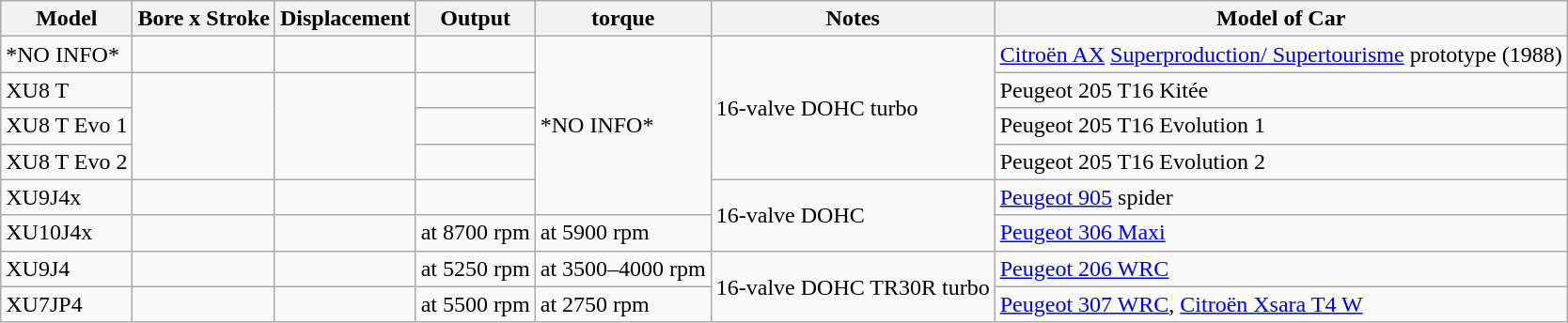<table class="wikitable">
<tr>
<th>Model</th>
<th>Bore x Stroke</th>
<th>Displacement</th>
<th>Output</th>
<th>torque</th>
<th>Notes</th>
<th>Model of Car</th>
</tr>
<tr>
<td>*NO INFO*</td>
<td></td>
<td></td>
<td></td>
<td rowspan=5>*NO INFO*</td>
<td rowspan=4>16-valve DOHC turbo</td>
<td><a href='#'>Citroën AX</a> <a href='#'>Superproduction/ Supertourisme</a> prototype (1988)</td>
</tr>
<tr>
<td>XU8 T</td>
<td rowspan=3></td>
<td rowspan=3></td>
<td></td>
<td>Peugeot 205 T16 Kitée</td>
</tr>
<tr>
<td>XU8 T Evo 1</td>
<td></td>
<td>Peugeot 205 T16 Evolution 1</td>
</tr>
<tr>
<td>XU8 T Evo 2</td>
<td></td>
<td>Peugeot 205 T16 Evolution 2</td>
</tr>
<tr>
<td>XU9J4x</td>
<td></td>
<td></td>
<td></td>
<td rowspan=2>16-valve DOHC</td>
<td><a href='#'>Peugeot 905</a> spider</td>
</tr>
<tr>
<td>XU10J4x</td>
<td></td>
<td></td>
<td> at 8700 rpm</td>
<td> at 5900 rpm</td>
<td><a href='#'>Peugeot 306 Maxi</a></td>
</tr>
<tr>
<td>XU9J4</td>
<td></td>
<td></td>
<td> at 5250 rpm</td>
<td> at 3500–4000 rpm</td>
<td rowspan=2>16-valve DOHC TR30R turbo</td>
<td><a href='#'>Peugeot 206 WRC</a></td>
</tr>
<tr>
<td>XU7JP4</td>
<td></td>
<td></td>
<td> at 5500 rpm</td>
<td> at 2750 rpm</td>
<td><a href='#'>Peugeot 307 WRC</a>, <a href='#'>Citroën Xsara T4 W</a></td>
</tr>
</table>
